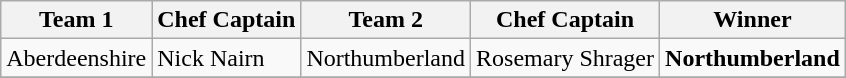<table class="wikitable" border="1">
<tr>
<th>Team 1</th>
<th>Chef Captain</th>
<th>Team 2</th>
<th>Chef Captain</th>
<th>Winner</th>
</tr>
<tr>
<td>Aberdeenshire</td>
<td>Nick Nairn</td>
<td>Northumberland</td>
<td>Rosemary Shrager</td>
<td><strong>Northumberland</strong></td>
</tr>
<tr>
</tr>
</table>
